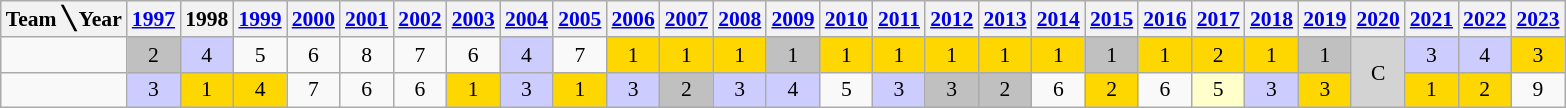<table class=wikitable style="text-align:center; font-size:90%;">
<tr>
<th>Team ╲ Year</th>
<th><a href='#'>1997</a></th>
<th>1998</th>
<th><a href='#'>1999</a></th>
<th><a href='#'>2000</a></th>
<th><a href='#'>2001</a></th>
<th><a href='#'>2002</a></th>
<th><a href='#'>2003</a></th>
<th><a href='#'>2004</a></th>
<th><a href='#'>2005</a></th>
<th><a href='#'>2006</a></th>
<th><a href='#'>2007</a></th>
<th><a href='#'>2008</a></th>
<th><a href='#'>2009</a></th>
<th><a href='#'>2010</a></th>
<th><a href='#'>2011</a></th>
<th><a href='#'>2012</a></th>
<th><a href='#'>2013</a></th>
<th><a href='#'>2014</a></th>
<th><a href='#'>2015</a></th>
<th><a href='#'>2016</a></th>
<th><a href='#'>2017</a></th>
<th><a href='#'>2018</a></th>
<th><a href='#'>2019</a></th>
<th><a href='#'>2020</a></th>
<th><a href='#'>2021</a></th>
<th><a href='#'>2022</a></th>
<th><a href='#'>2023</a></th>
</tr>
<tr>
<td align=left><strong></strong></td>
<td bgcolor=silver>2</td>
<td bgcolor=ccccff>4</td>
<td>5</td>
<td>6</td>
<td>8</td>
<td>7</td>
<td>6</td>
<td bgcolor=ccccff>4</td>
<td>7</td>
<td bgcolor=gold>1</td>
<td bgcolor=gold>1</td>
<td bgcolor=gold>1</td>
<td bgcolor=silver>1</td>
<td bgcolor=gold>1</td>
<td bgcolor=gold>1</td>
<td bgcolor=gold>1</td>
<td bgcolor=gold>1</td>
<td bgcolor=gold>1</td>
<td bgcolor=silver>1</td>
<td bgcolor=gold>1</td>
<td bgcolor=gold>2</td>
<td bgcolor=gold>1</td>
<td bgcolor=silver>1</td>
<td bgcolor=D3D3D3 rowspan=2>C</td>
<td bgcolor=CCCCFF>3</td>
<td bgcolor=CCCCFF>4</td>
<td bgcolor=gold>3</td>
</tr>
<tr>
<td align=left><strong></strong></td>
<td bgcolor=#CCCCFF>3</td>
<td bgcolor=gold>1</td>
<td bgcolor=gold>4</td>
<td>7</td>
<td>6</td>
<td>6</td>
<td bgcolor=gold>1</td>
<td bgcolor=ccccff>3</td>
<td bgcolor=gold>1</td>
<td bgcolor=ccccff>3</td>
<td bgcolor=silver>2</td>
<td bgcolor=ccccff>3</td>
<td bgcolor=ccccff>4</td>
<td>5</td>
<td bgcolor=ccccff>3</td>
<td bgcolor=silver>3</td>
<td bgcolor=silver>2</td>
<td>6</td>
<td bgcolor=gold>2</td>
<td>6</td>
<td bgcolor=FFFFCC>5</td>
<td bgcolor=CCCCFF>3</td>
<td bgcolor=gold>3</td>
<td bgcolor=gold>1</td>
<td bgcolor=gold>2</td>
<td>9</td>
</tr>
</table>
